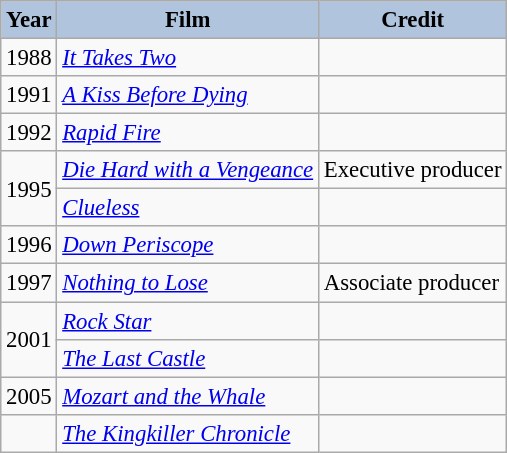<table class="wikitable" style="font-size: 95%;">
<tr>
<th style="background:#B0C4DE;">Year</th>
<th style="background:#B0C4DE;">Film</th>
<th style="background:#B0C4DE;">Credit</th>
</tr>
<tr>
<td>1988</td>
<td><em><a href='#'>It Takes Two</a></em></td>
<td></td>
</tr>
<tr>
<td>1991</td>
<td><em><a href='#'>A Kiss Before Dying</a></em></td>
<td></td>
</tr>
<tr>
<td>1992</td>
<td><em><a href='#'>Rapid Fire</a></em></td>
<td></td>
</tr>
<tr>
<td rowspan=2>1995</td>
<td><em><a href='#'>Die Hard with a Vengeance</a></em></td>
<td>Executive producer</td>
</tr>
<tr>
<td><em><a href='#'>Clueless</a></em></td>
<td></td>
</tr>
<tr>
<td>1996</td>
<td><em><a href='#'>Down Periscope</a></em></td>
<td></td>
</tr>
<tr>
<td>1997</td>
<td><em><a href='#'>Nothing to Lose</a></em></td>
<td>Associate producer</td>
</tr>
<tr>
<td rowspan=2>2001</td>
<td><em><a href='#'>Rock Star</a></em></td>
<td></td>
</tr>
<tr>
<td><em><a href='#'>The Last Castle</a></em></td>
<td></td>
</tr>
<tr>
<td>2005</td>
<td><em><a href='#'>Mozart and the Whale</a></em></td>
<td></td>
</tr>
<tr>
<td></td>
<td><em><a href='#'>The Kingkiller Chronicle</a></em></td>
<td></td>
</tr>
</table>
